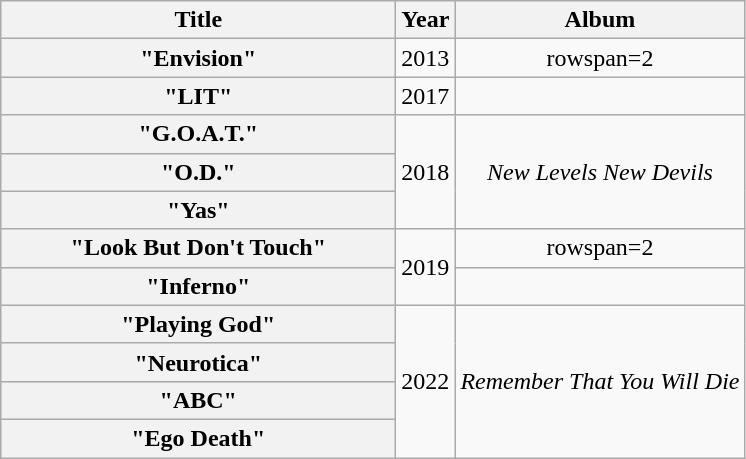<table class="wikitable plainrowheaders" style="text-align:center;">
<tr>
<th scope="col" style="width:16em;">Title</th>
<th scope="col">Year</th>
<th scope="col">Album</th>
</tr>
<tr>
<th scope="row">"Envision"<br></th>
<td>2013</td>
<td>rowspan=2 </td>
</tr>
<tr>
<th scope="row">"LIT"</th>
<td>2017</td>
</tr>
<tr>
<th scope="row">"G.O.A.T."</th>
<td rowspan=3>2018</td>
<td rowspan=3><em>New Levels New Devils</em></td>
</tr>
<tr>
<th scope="row">"O.D."</th>
</tr>
<tr>
<th scope="row">"Yas"<br></th>
</tr>
<tr>
<th scope="row">"Look But Don't Touch"<br></th>
<td rowspan=2>2019</td>
<td>rowspan=2 </td>
</tr>
<tr>
<th scope="row">"Inferno"</th>
</tr>
<tr>
<th scope="row">"Playing God"</th>
<td rowspan=4>2022</td>
<td rowspan=4><em>Remember That You Will Die</em></td>
</tr>
<tr>
<th scope="row">"Neurotica"</th>
</tr>
<tr>
<th scope="row">"ABC"<br></th>
</tr>
<tr>
<th scope="row">"Ego Death"<br></th>
</tr>
</table>
